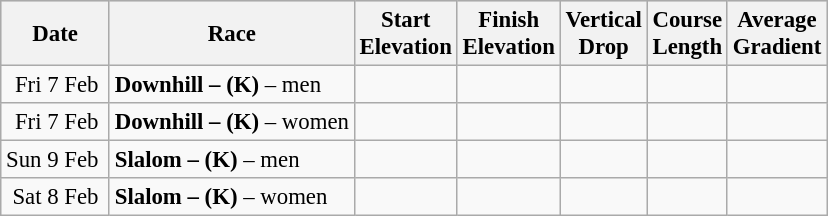<table class=wikitable style="font-size:95%;">
<tr bgcolor=lightgrey>
<th>Date</th>
<th>Race</th>
<th>Start<br>Elevation</th>
<th>Finish<br>Elevation</th>
<th>Vertical<br>Drop</th>
<th>Course<br>Length</th>
<th>Average<br>Gradient</th>
</tr>
<tr>
<td align=right>Fri 7 Feb </td>
<td><strong>Downhill – (K)</strong> – men</td>
<td> </td>
<td> </td>
<td> </td>
<td> </td>
<td align=center></td>
</tr>
<tr>
<td align=right>Fri 7 Feb </td>
<td><strong>Downhill – (K)</strong> – women</td>
<td> </td>
<td> </td>
<td> </td>
<td> </td>
<td align=center></td>
</tr>
<tr>
<td align=right>Sun 9 Feb </td>
<td><strong>Slalom – (K)</strong> – men</td>
<td align=right></td>
<td> </td>
<td> </td>
<td> </td>
<td align=center></td>
</tr>
<tr>
<td align=right>Sat 8 Feb </td>
<td><strong>Slalom – (K)</strong> – women</td>
<td align=right></td>
<td> </td>
<td> </td>
<td> </td>
<td align=center></td>
</tr>
</table>
